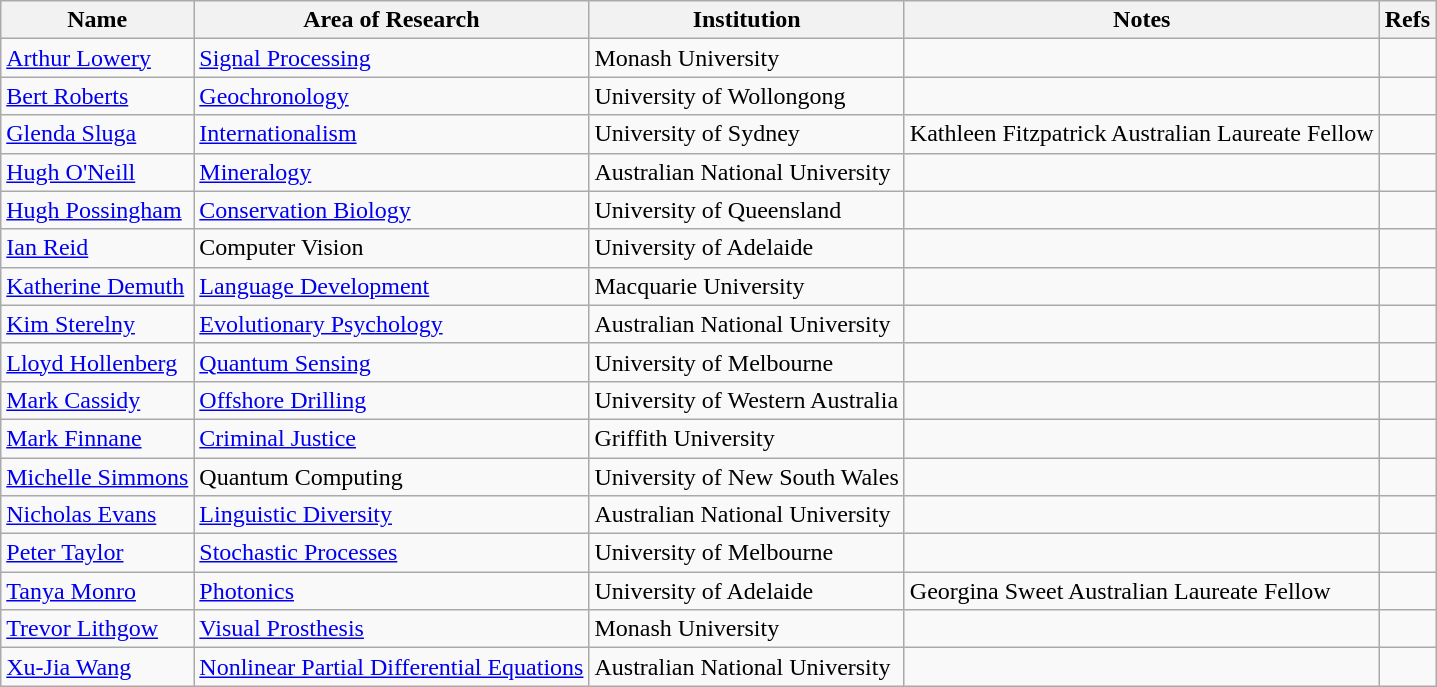<table class="wikitable">
<tr>
<th>Name</th>
<th>Area of Research</th>
<th>Institution</th>
<th>Notes</th>
<th>Refs</th>
</tr>
<tr>
<td><a href='#'>Arthur Lowery</a></td>
<td><a href='#'>Signal Processing</a></td>
<td>Monash University</td>
<td></td>
<td></td>
</tr>
<tr>
<td><a href='#'>Bert Roberts</a></td>
<td><a href='#'>Geochronology</a></td>
<td>University of Wollongong</td>
<td></td>
<td></td>
</tr>
<tr>
<td><a href='#'>Glenda Sluga</a></td>
<td><a href='#'>Internationalism</a></td>
<td>University of Sydney</td>
<td>Kathleen Fitzpatrick Australian Laureate Fellow</td>
<td></td>
</tr>
<tr>
<td><a href='#'>Hugh O'Neill</a></td>
<td><a href='#'>Mineralogy</a></td>
<td>Australian National University</td>
<td></td>
<td></td>
</tr>
<tr>
<td><a href='#'>Hugh Possingham</a></td>
<td><a href='#'>Conservation Biology</a></td>
<td>University of Queensland</td>
<td></td>
<td></td>
</tr>
<tr>
<td><a href='#'>Ian Reid</a></td>
<td>Computer Vision</td>
<td>University of Adelaide</td>
<td></td>
<td></td>
</tr>
<tr>
<td><a href='#'>Katherine Demuth</a></td>
<td><a href='#'>Language Development</a></td>
<td>Macquarie University</td>
<td></td>
<td></td>
</tr>
<tr>
<td><a href='#'>Kim Sterelny</a></td>
<td><a href='#'>Evolutionary Psychology</a></td>
<td>Australian National University</td>
<td></td>
<td></td>
</tr>
<tr>
<td><a href='#'>Lloyd Hollenberg</a></td>
<td><a href='#'>Quantum Sensing</a></td>
<td>University of Melbourne</td>
<td></td>
<td></td>
</tr>
<tr>
<td><a href='#'>Mark Cassidy</a></td>
<td><a href='#'>Offshore Drilling</a></td>
<td>University of Western Australia</td>
<td></td>
<td></td>
</tr>
<tr>
<td><a href='#'>Mark Finnane</a></td>
<td><a href='#'>Criminal Justice</a></td>
<td>Griffith University</td>
<td></td>
<td></td>
</tr>
<tr>
<td><a href='#'>Michelle Simmons</a></td>
<td>Quantum Computing</td>
<td>University of New South Wales</td>
<td></td>
<td></td>
</tr>
<tr>
<td><a href='#'>Nicholas Evans</a></td>
<td><a href='#'>Linguistic Diversity</a></td>
<td>Australian National University</td>
<td></td>
<td></td>
</tr>
<tr>
<td><a href='#'>Peter Taylor</a></td>
<td><a href='#'>Stochastic Processes</a></td>
<td>University of Melbourne</td>
<td></td>
<td></td>
</tr>
<tr>
<td><a href='#'>Tanya Monro</a></td>
<td><a href='#'>Photonics</a></td>
<td>University of Adelaide</td>
<td>Georgina Sweet Australian Laureate Fellow</td>
<td></td>
</tr>
<tr>
<td><a href='#'>Trevor Lithgow</a></td>
<td><a href='#'>Visual Prosthesis</a></td>
<td>Monash University</td>
<td></td>
<td></td>
</tr>
<tr>
<td><a href='#'>Xu-Jia Wang</a></td>
<td><a href='#'>Nonlinear Partial Differential Equations</a></td>
<td>Australian National University</td>
<td></td>
<td></td>
</tr>
</table>
